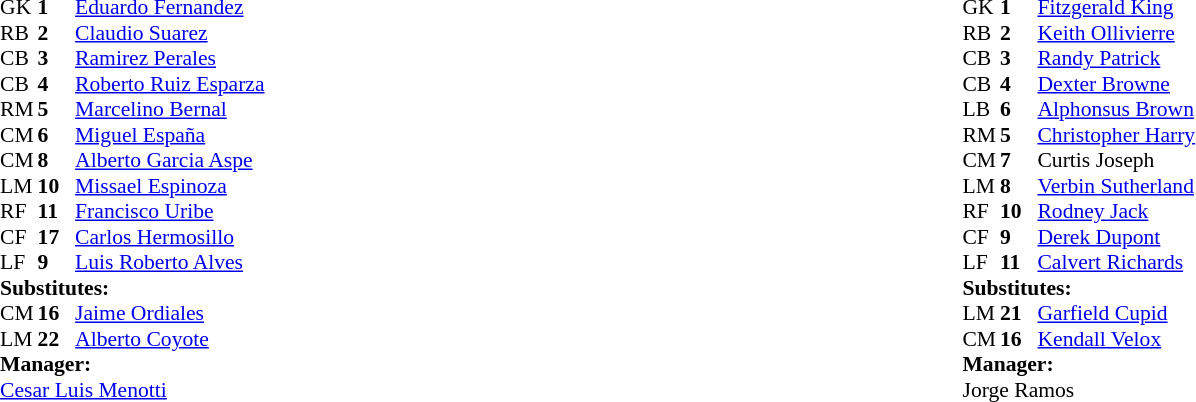<table width="100%">
<tr>
<td valign="top" width="40%"><br><table style="font-size:90%" cellspacing="0" cellpadding="0" align=center>
<tr>
<th width=25></th>
<th width=25></th>
</tr>
<tr>
<td>GK</td>
<td><strong>1</strong></td>
<td><a href='#'>Eduardo Fernandez</a></td>
</tr>
<tr>
<td>RB</td>
<td><strong>2</strong></td>
<td><a href='#'>Claudio Suarez</a></td>
</tr>
<tr>
<td>CB</td>
<td><strong>3</strong></td>
<td><a href='#'>Ramirez Perales</a></td>
</tr>
<tr>
<td>CB</td>
<td><strong>4</strong></td>
<td><a href='#'>Roberto Ruiz Esparza</a></td>
</tr>
<tr>
<td>RM</td>
<td><strong>5</strong></td>
<td><a href='#'>Marcelino Bernal</a></td>
</tr>
<tr>
<td>CM</td>
<td><strong>6</strong></td>
<td><a href='#'>Miguel España</a></td>
<td></td>
<td></td>
</tr>
<tr>
<td>CM</td>
<td><strong>8</strong></td>
<td><a href='#'>Alberto Garcia Aspe</a></td>
</tr>
<tr>
<td>LM</td>
<td><strong>10</strong></td>
<td><a href='#'>Missael Espinoza</a></td>
<td></td>
<td></td>
</tr>
<tr>
<td>RF</td>
<td><strong>11</strong></td>
<td><a href='#'>Francisco Uribe</a></td>
</tr>
<tr>
<td>CF</td>
<td><strong>17</strong></td>
<td><a href='#'>Carlos Hermosillo</a></td>
</tr>
<tr>
<td>LF</td>
<td><strong>9</strong></td>
<td><a href='#'>Luis Roberto Alves</a></td>
</tr>
<tr>
<td colspan=3><strong>Substitutes:</strong></td>
</tr>
<tr>
<td>CM</td>
<td><strong>16</strong></td>
<td><a href='#'>Jaime Ordiales</a></td>
<td></td>
<td></td>
</tr>
<tr>
<td>LM</td>
<td><strong>22</strong></td>
<td><a href='#'>Alberto Coyote</a></td>
<td></td>
<td></td>
</tr>
<tr>
<td colspan=3><strong>Manager:</strong></td>
</tr>
<tr>
<td colspan=4> <a href='#'>Cesar Luis Menotti</a></td>
</tr>
</table>
</td>
<td valign="top" width="50%"><br><table style="font-size:90%; margin:auto" cellspacing="0" cellpadding="0">
<tr>
<th width=25></th>
<th width=25></th>
</tr>
<tr>
<td>GK</td>
<td><strong>1</strong></td>
<td><a href='#'>Fitzgerald King</a></td>
<td></td>
<td></td>
</tr>
<tr>
<td>RB</td>
<td><strong>2</strong></td>
<td><a href='#'>Keith Ollivierre</a></td>
</tr>
<tr>
<td>CB</td>
<td><strong>3</strong></td>
<td><a href='#'>Randy Patrick</a></td>
</tr>
<tr>
<td>CB</td>
<td><strong>4</strong></td>
<td><a href='#'>Dexter Browne</a></td>
</tr>
<tr>
<td>LB</td>
<td><strong>6</strong></td>
<td><a href='#'>Alphonsus Brown</a></td>
</tr>
<tr>
<td>RM</td>
<td><strong>5</strong></td>
<td><a href='#'>Christopher Harry</a></td>
</tr>
<tr>
<td>CM</td>
<td><strong>7</strong></td>
<td>Curtis Joseph</td>
</tr>
<tr>
<td>LM</td>
<td><strong>8</strong></td>
<td><a href='#'>Verbin Sutherland</a></td>
</tr>
<tr>
<td>RF</td>
<td><strong>10</strong></td>
<td><a href='#'>Rodney Jack</a></td>
<td></td>
<td></td>
</tr>
<tr>
<td>CF</td>
<td><strong>9</strong></td>
<td><a href='#'>Derek Dupont</a></td>
<td></td>
<td></td>
</tr>
<tr>
<td>LF</td>
<td><strong>11</strong></td>
<td><a href='#'>Calvert Richards</a></td>
<td></td>
<td></td>
</tr>
<tr>
<td colspan=3><strong>Substitutes:</strong></td>
</tr>
<tr>
<td>LM</td>
<td><strong>21</strong></td>
<td><a href='#'>Garfield Cupid</a></td>
<td></td>
</tr>
<tr>
<td>CM</td>
<td><strong>16</strong></td>
<td><a href='#'>Kendall Velox</a></td>
<td></td>
</tr>
<tr>
<td colspan=3><strong>Manager:</strong></td>
</tr>
<tr>
<td colspan=4> Jorge Ramos</td>
</tr>
</table>
</td>
</tr>
</table>
